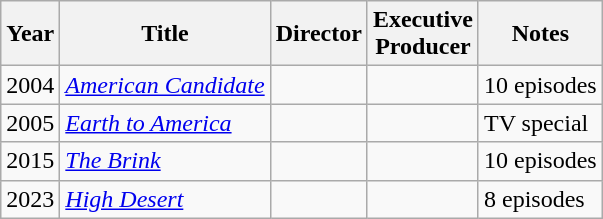<table class="wikitable">
<tr>
<th>Year</th>
<th>Title</th>
<th scope="col">Director</th>
<th scope="col">Executive<br>Producer</th>
<th>Notes</th>
</tr>
<tr>
<td>2004</td>
<td><em><a href='#'>American Candidate</a></em></td>
<td></td>
<td></td>
<td>10 episodes</td>
</tr>
<tr>
<td>2005</td>
<td><em><a href='#'>Earth to America</a></em></td>
<td></td>
<td></td>
<td>TV special</td>
</tr>
<tr>
<td>2015</td>
<td><em><a href='#'>The Brink</a></em></td>
<td></td>
<td></td>
<td>10 episodes</td>
</tr>
<tr>
<td>2023</td>
<td><em><a href='#'>High Desert</a></em></td>
<td></td>
<td></td>
<td>8 episodes</td>
</tr>
</table>
